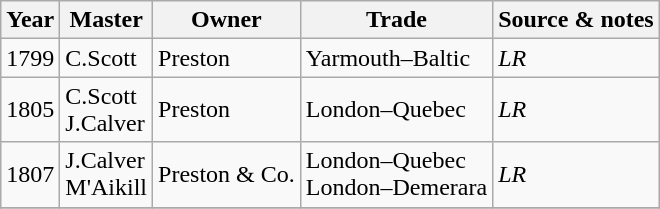<table class=" wikitable">
<tr>
<th>Year</th>
<th>Master</th>
<th>Owner</th>
<th>Trade</th>
<th>Source & notes</th>
</tr>
<tr>
<td>1799</td>
<td>C.Scott</td>
<td>Preston</td>
<td>Yarmouth–Baltic</td>
<td><em>LR</em></td>
</tr>
<tr>
<td>1805</td>
<td>C.Scott<br>J.Calver</td>
<td>Preston</td>
<td>London–Quebec</td>
<td><em>LR</em></td>
</tr>
<tr>
<td>1807</td>
<td>J.Calver<br>M'Aikill</td>
<td>Preston & Co.</td>
<td>London–Quebec<br>London–Demerara</td>
<td><em>LR</em></td>
</tr>
<tr>
</tr>
</table>
